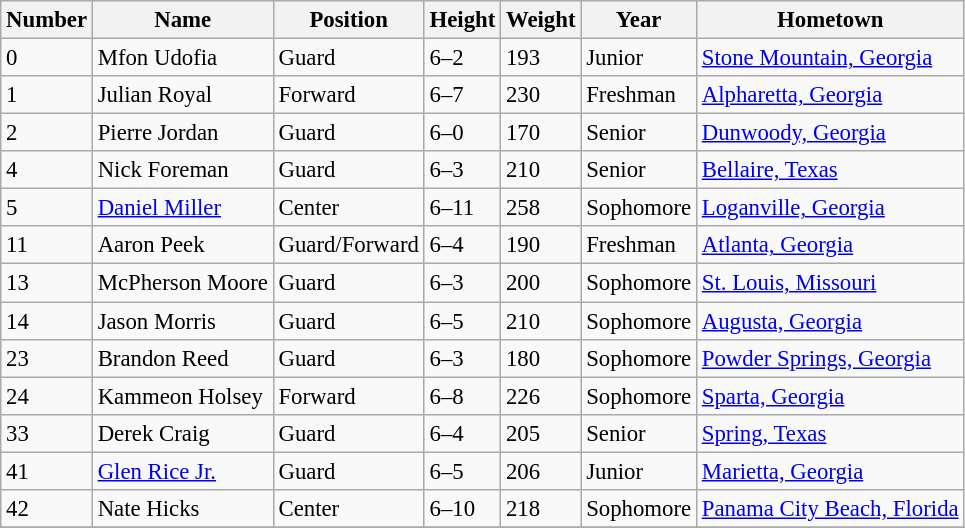<table class="wikitable" style="font-size: 95%;">
<tr>
<th>Number</th>
<th>Name</th>
<th>Position</th>
<th>Height</th>
<th>Weight</th>
<th>Year</th>
<th>Hometown</th>
</tr>
<tr>
<td>0</td>
<td>Mfon Udofia</td>
<td>Guard</td>
<td>6–2</td>
<td>193</td>
<td>Junior</td>
<td><a href='#'>Stone Mountain, Georgia</a></td>
</tr>
<tr>
<td>1</td>
<td>Julian Royal</td>
<td>Forward</td>
<td>6–7</td>
<td>230</td>
<td>Freshman</td>
<td><a href='#'>Alpharetta, Georgia</a></td>
</tr>
<tr>
<td>2</td>
<td>Pierre Jordan</td>
<td>Guard</td>
<td>6–0</td>
<td>170</td>
<td>Senior</td>
<td><a href='#'>Dunwoody, Georgia</a></td>
</tr>
<tr>
<td>4</td>
<td>Nick Foreman</td>
<td>Guard</td>
<td>6–3</td>
<td>210</td>
<td>Senior</td>
<td><a href='#'>Bellaire, Texas</a></td>
</tr>
<tr>
<td>5</td>
<td><a href='#'>Daniel Miller</a></td>
<td>Center</td>
<td>6–11</td>
<td>258</td>
<td>Sophomore</td>
<td><a href='#'>Loganville, Georgia</a></td>
</tr>
<tr>
<td>11</td>
<td>Aaron Peek</td>
<td>Guard/Forward</td>
<td>6–4</td>
<td>190</td>
<td>Freshman</td>
<td><a href='#'>Atlanta, Georgia</a></td>
</tr>
<tr>
<td>13</td>
<td>McPherson Moore</td>
<td>Guard</td>
<td>6–3</td>
<td>200</td>
<td>Sophomore</td>
<td><a href='#'>St. Louis, Missouri</a></td>
</tr>
<tr>
<td>14</td>
<td>Jason Morris</td>
<td>Guard</td>
<td>6–5</td>
<td>210</td>
<td>Sophomore</td>
<td><a href='#'>Augusta, Georgia</a></td>
</tr>
<tr>
<td>23</td>
<td>Brandon Reed</td>
<td>Guard</td>
<td>6–3</td>
<td>180</td>
<td>Sophomore</td>
<td><a href='#'>Powder Springs, Georgia</a></td>
</tr>
<tr>
<td>24</td>
<td>Kammeon Holsey</td>
<td>Forward</td>
<td>6–8</td>
<td>226</td>
<td>Sophomore</td>
<td><a href='#'>Sparta, Georgia</a></td>
</tr>
<tr>
<td>33</td>
<td>Derek Craig</td>
<td>Guard</td>
<td>6–4</td>
<td>205</td>
<td>Senior</td>
<td><a href='#'>Spring, Texas</a></td>
</tr>
<tr>
<td>41</td>
<td><a href='#'>Glen Rice Jr.</a></td>
<td>Guard</td>
<td>6–5</td>
<td>206</td>
<td>Junior</td>
<td><a href='#'>Marietta, Georgia</a></td>
</tr>
<tr>
<td>42</td>
<td>Nate Hicks</td>
<td>Center</td>
<td>6–10</td>
<td>218</td>
<td>Sophomore</td>
<td><a href='#'>Panama City Beach, Florida</a></td>
</tr>
<tr>
</tr>
</table>
